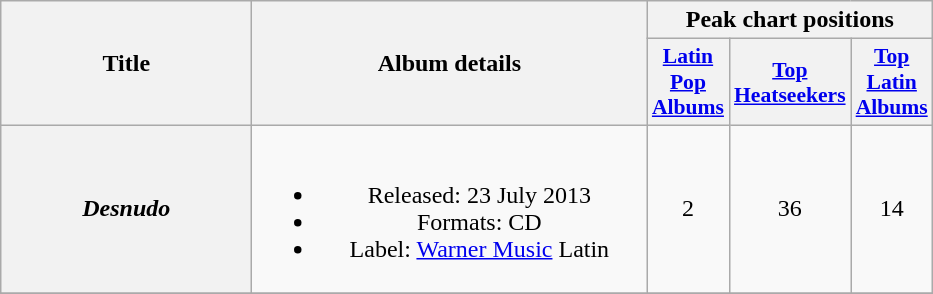<table class="wikitable plainrowheaders" style="text-align:center">
<tr>
<th scope="col" rowspan="2" style="width:10em;">Title</th>
<th scope="col" rowspan="2" style="width:16em;">Album details</th>
<th scope="col" colspan="3">Peak chart positions</th>
</tr>
<tr>
<th scope="col" style="width:3em;font-size:90%;"><a href='#'>Latin Pop Albums</a></th>
<th scope="col" style="width:3em;font-size:90%;"><a href='#'>Top Heatseekers</a></th>
<th scope="col" style="width:3em;font-size:90%;"><a href='#'>Top Latin Albums</a></th>
</tr>
<tr>
<th scope="row"><em>Desnudo</em></th>
<td><br><ul><li>Released: 23 July 2013</li><li>Formats: CD</li><li>Label: <a href='#'>Warner Music</a> Latin</li></ul></td>
<td>2</td>
<td>36</td>
<td>14</td>
</tr>
<tr>
</tr>
</table>
